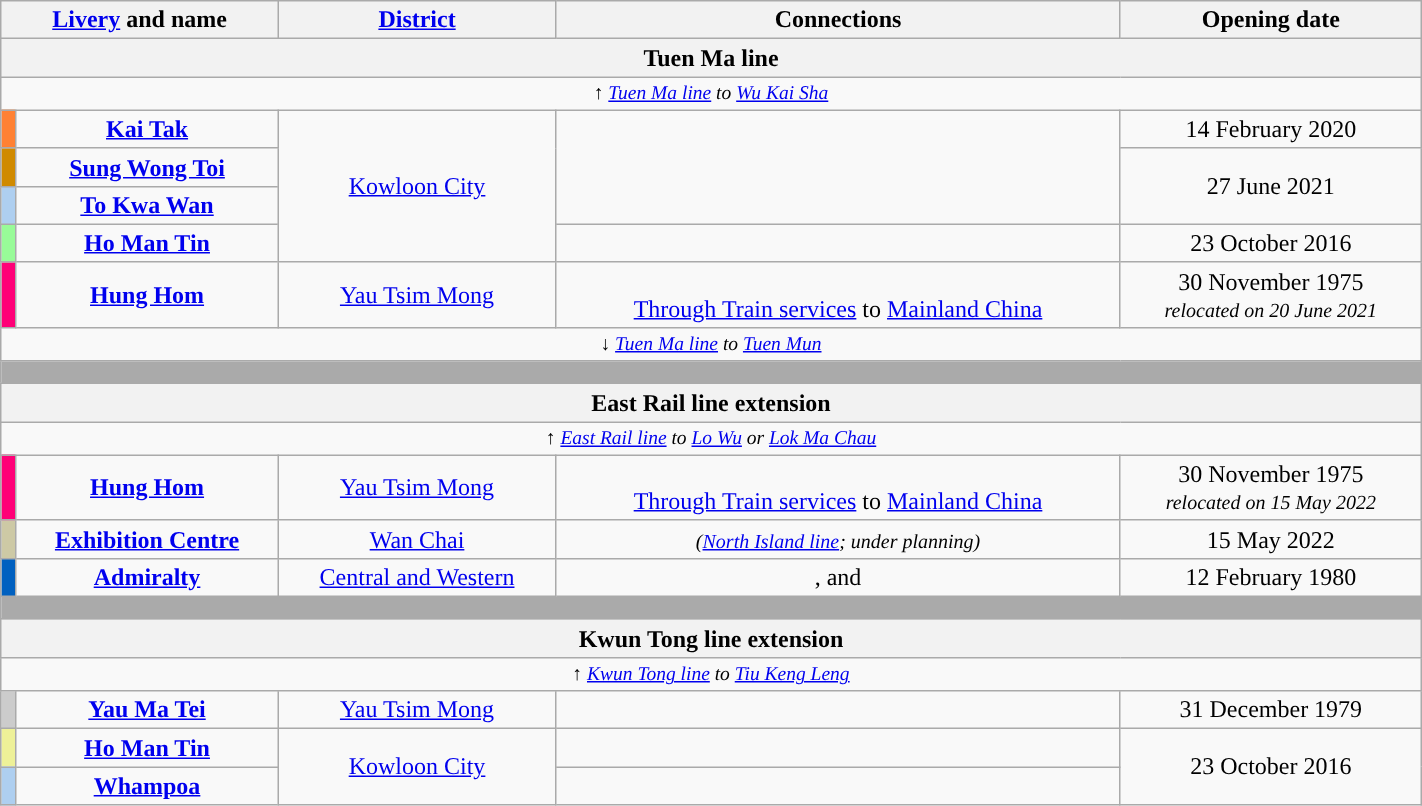<table class="wikitable" style="width: 75%; margin: 0.5em auto; text-align: center;">
<tr>
<th colspan=2><a href='#'>Livery</a> and name</th>
<th><a href='#'>District</a></th>
<th>Connections</th>
<th>Opening date</th>
</tr>
<tr>
<th colspan=5 style="border-top:solid 5px #">Tuen Ma line</th>
</tr>
<tr>
<td colspan=5 style="font-size:small;"><em>↑ <a href='#'>Tuen Ma line</a> to <a href='#'>Wu Kai Sha</a></em></td>
</tr>
<tr>
<td style="background: #FF8133;"></td>
<td><strong><a href='#'>Kai Tak</a></strong></td>
<td rowspan=4><a href='#'>Kowloon City</a></td>
<td rowspan=3></td>
<td>14 February 2020</td>
</tr>
<tr>
<td style="background: #d08a00;"></td>
<td><strong><a href='#'>Sung Wong Toi</a></strong></td>
<td rowspan="2">27 June 2021</td>
</tr>
<tr>
<td style="background: #AECFF0;"></td>
<td><strong><a href='#'>To Kwa Wan</a></strong></td>
</tr>
<tr>
<td style="background: #98FB98;"></td>
<td><strong><a href='#'>Ho Man Tin</a></strong></td>
<td></td>
<td>23 October 2016</td>
</tr>
<tr>
<td style="background: #FF0077;"></td>
<td><strong><a href='#'>Hung Hom</a></strong></td>
<td><a href='#'>Yau Tsim Mong</a></td>
<td><br><a href='#'>Through Train services</a> to <a href='#'>Mainland China</a></td>
<td>30 November 1975<small><br><em>relocated on 20 June 2021</em></small></td>
</tr>
<tr>
<td colspan=5 style="font-size:small;"><em>↓ <a href='#'>Tuen Ma line</a> to <a href='#'>Tuen Mun</a></em></td>
</tr>
<tr>
<td colspan=5 style="border:none; background:#AAA; height:0.5em;"></td>
</tr>
<tr>
<th colspan=5 style="border-top:solid 5px #">East Rail line extension</th>
</tr>
<tr>
<td colspan=5 style="font-size:small;"><em>↑ <a href='#'>East Rail line</a> to <a href='#'>Lo Wu</a> or <a href='#'>Lok Ma Chau</a></em></td>
</tr>
<tr>
<td style="background: #FF0077;"></td>
<td><strong><a href='#'>Hung Hom</a></strong></td>
<td><a href='#'>Yau Tsim Mong</a></td>
<td><br><a href='#'>Through Train services</a> to <a href='#'>Mainland China</a></td>
<td>30 November 1975<small><br><em>relocated on 15 May 2022</em></small></td>
</tr>
<tr>
<td style="background: #CDC9A5;"></td>
<td><strong><a href='#'>Exhibition Centre</a></strong></td>
<td><a href='#'>Wan Chai</a></td>
<td><em> <span><small>(<a href='#'>North Island line</a>; under planning)</small></span></em></td>
<td>15 May 2022</td>
</tr>
<tr>
<td style="background: #0060C0;"></td>
<td><strong><a href='#'>Admiralty</a></strong></td>
<td><a href='#'>Central and Western</a></td>
<td>,  and<br></td>
<td>12 February 1980</td>
</tr>
<tr>
<td colspan=5 style="border:none; background:#AAA; height:0.5em;"></td>
</tr>
<tr>
<th colspan=5 style="border-top:solid 5px #">Kwun Tong line extension</th>
</tr>
<tr>
<td colspan=5 style="font-size:small;"><em>↑ <a href='#'>Kwun Tong line</a> to <a href='#'>Tiu Keng Leng</a></em></td>
</tr>
<tr>
<td style="background: #CCCCCC;"></td>
<td><strong><a href='#'>Yau Ma Tei</a></strong></td>
<td><a href='#'>Yau Tsim Mong</a></td>
<td></td>
<td>31 December 1979</td>
</tr>
<tr>
<td style="background: #EEF198;"></td>
<td><strong><a href='#'>Ho Man Tin</a></strong></td>
<td rowspan=2><a href='#'>Kowloon City</a></td>
<td></td>
<td rowspan=2>23 October 2016</td>
</tr>
<tr>
<td style="background: #AECFF0;"></td>
<td><strong><a href='#'>Whampoa</a></strong></td>
<td></td>
</tr>
</table>
